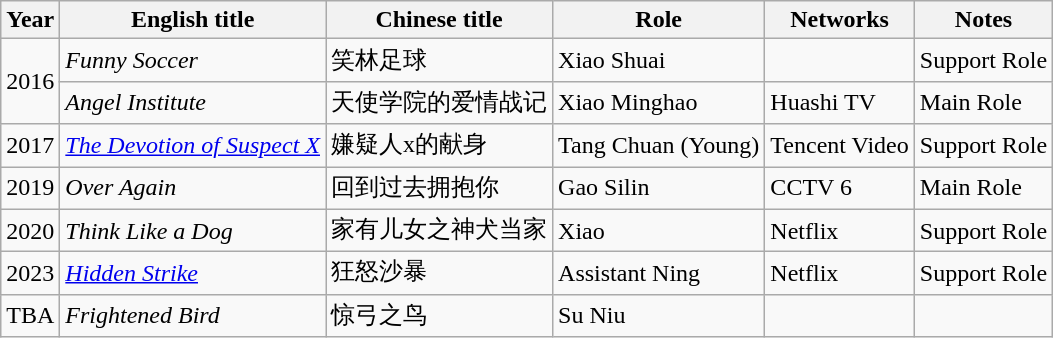<table class="wikitable sortable">
<tr>
<th>Year</th>
<th>English title</th>
<th>Chinese title</th>
<th>Role</th>
<th>Networks</th>
<th>Notes</th>
</tr>
<tr>
<td rowspan=2>2016</td>
<td><em>Funny Soccer</em></td>
<td>笑林足球</td>
<td>Xiao Shuai</td>
<td></td>
<td>Support Role</td>
</tr>
<tr>
<td><em>Angel Institute </em></td>
<td>天使学院的爱情战记</td>
<td>Xiao Minghao</td>
<td>Huashi TV</td>
<td>Main Role</td>
</tr>
<tr>
<td>2017</td>
<td><em><a href='#'>The Devotion of Suspect X</a></em></td>
<td>嫌疑人x的献身</td>
<td>Tang Chuan (Young)</td>
<td>Tencent Video</td>
<td>Support Role</td>
</tr>
<tr>
<td>2019</td>
<td><em>Over Again</em></td>
<td>回到过去拥抱你</td>
<td>Gao Silin</td>
<td>CCTV 6</td>
<td>Main Role</td>
</tr>
<tr>
<td>2020</td>
<td><em>Think Like a Dog</em></td>
<td>家有儿女之神犬当家</td>
<td>Xiao</td>
<td>Netflix</td>
<td>Support Role</td>
</tr>
<tr>
<td>2023</td>
<td><em><a href='#'>Hidden Strike</a></em></td>
<td>狂怒沙暴</td>
<td>Assistant Ning</td>
<td>Netflix</td>
<td>Support Role</td>
</tr>
<tr>
<td>TBA</td>
<td><em>Frightened Bird </em></td>
<td>惊弓之鸟</td>
<td>Su Niu</td>
<td></td>
<td></td>
</tr>
</table>
